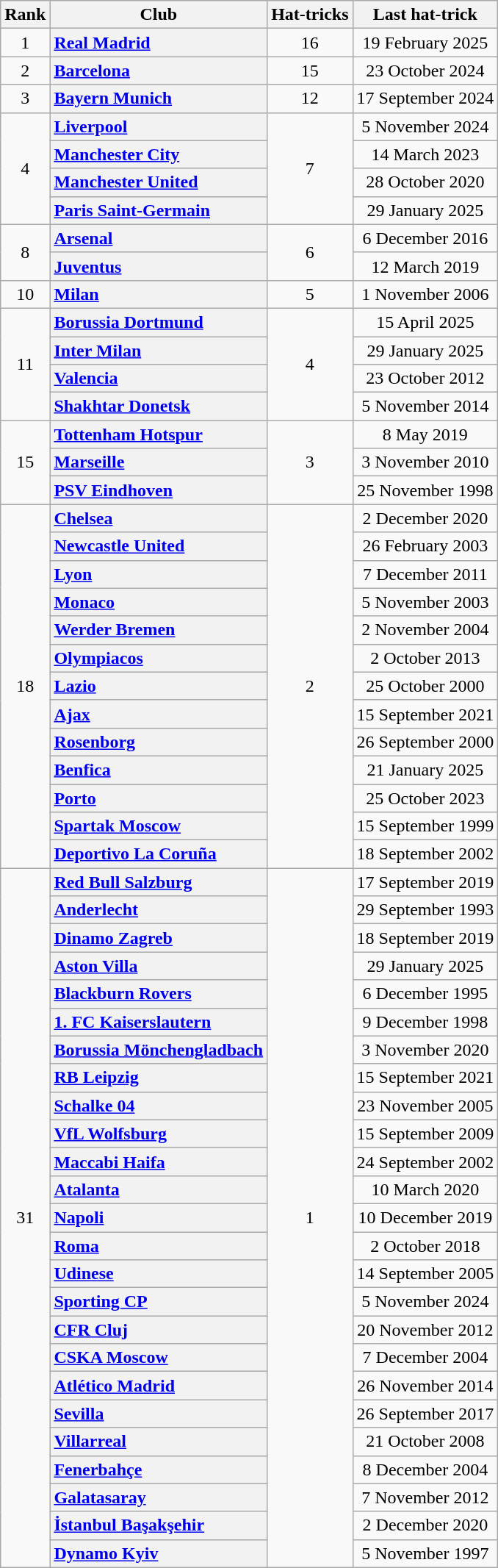<table class="wikitable sortable plainrowheaders" style="text-align:center">
<tr>
<th scope="col">Rank</th>
<th scope="col">Club</th>
<th scope="col">Hat-tricks</th>
<th scope="col">Last hat-trick</th>
</tr>
<tr>
<td>1</td>
<th scope='row' style='text-align:left' data-sort-value="Real Madrid"> <a href='#'>Real Madrid</a></th>
<td>16</td>
<td>19 February 2025</td>
</tr>
<tr>
<td>2</td>
<th scope="row" style="text-align:left" data-sort-value="Barcelona"> <a href='#'>Barcelona</a></th>
<td>15</td>
<td>23 October 2024</td>
</tr>
<tr>
<td>3</td>
<th scope='row' style='text-align:left' data-sort-value="Bayern Munich"> <a href='#'>Bayern Munich</a></th>
<td>12</td>
<td>17 September 2024</td>
</tr>
<tr>
<td rowspan="4">4</td>
<th scope='row' style='text-align:left'data-sort-value="Liverpool"> <a href='#'>Liverpool</a></th>
<td rowspan="4">7</td>
<td>5 November 2024</td>
</tr>
<tr>
<th scope='row' style='text-align:left'data-sort-value="Manchester City"> <a href='#'>Manchester City</a></th>
<td>14 March 2023</td>
</tr>
<tr>
<th scope='row' style='text-align:left'data-sort-value="Manchester United"> <a href='#'>Manchester United</a></th>
<td>28 October 2020</td>
</tr>
<tr>
<th scope='row' style='text-align:left'data-sort-value="Paris Saint-Germain"> <a href='#'>Paris Saint-Germain</a></th>
<td>29 January 2025</td>
</tr>
<tr>
<td rowspan="2">8</td>
<th scope='row' style='text-align:left'data-sort-value="Arsenal"> <a href='#'>Arsenal</a></th>
<td rowspan="2">6</td>
<td>6 December 2016</td>
</tr>
<tr>
<th scope='row' style='text-align:left'data-sort-value="Juventus"> <a href='#'>Juventus</a></th>
<td>12 March 2019</td>
</tr>
<tr>
<td>10</td>
<th scope='row' style='text-align:left'data-sort-value="Milan"> <a href='#'>Milan</a></th>
<td>5</td>
<td>1 November 2006</td>
</tr>
<tr>
<td rowspan="4">11</td>
<th scope='row' style='text-align:left'data-sort-value="Borussia Dortmund"> <a href='#'>Borussia Dortmund</a></th>
<td rowspan="4">4</td>
<td>15 April 2025</td>
</tr>
<tr>
<th scope='row' style='text-align:left'data-sort-value="Inter Milan"> <a href='#'>Inter Milan</a></th>
<td>29 January 2025</td>
</tr>
<tr>
<th scope='row' style='text-align:left'data-sort-value="Valencia"> <a href='#'>Valencia</a></th>
<td>23 October 2012</td>
</tr>
<tr>
<th scope='row' style='text-align:left'data-sort-value="Shakhtar"> <a href='#'>Shakhtar Donetsk</a></th>
<td>5 November 2014</td>
</tr>
<tr>
<td rowspan="3">15</td>
<th scope='row' style='text-align:left'data-sort-value="Tottenham"> <a href='#'>Tottenham Hotspur</a></th>
<td rowspan="3">3</td>
<td>8 May 2019</td>
</tr>
<tr>
<th scope='row' style='text-align:left'data-sort-value="Marseille"> <a href='#'>Marseille</a></th>
<td>3 November 2010</td>
</tr>
<tr>
<th scope='row' style='text-align:left'data-sort-value="PSV"> <a href='#'>PSV Eindhoven</a></th>
<td>25 November 1998</td>
</tr>
<tr>
<td rowspan="13">18</td>
<th scope='row' style='text-align:left'data-sort-value="Chelsea"> <a href='#'>Chelsea</a></th>
<td rowspan="13">2</td>
<td>2 December 2020</td>
</tr>
<tr>
<th scope='row' style='text-align:left'data-sort-value="Newcastle"> <a href='#'>Newcastle United</a></th>
<td>26 February 2003</td>
</tr>
<tr>
<th scope='row' style='text-align:left'data-sort-value="Lyon"> <a href='#'>Lyon</a></th>
<td>7 December 2011</td>
</tr>
<tr>
<th scope='row' style='text-align:left'data-sort-value="Monaco"> <a href='#'>Monaco</a></th>
<td>5 November 2003</td>
</tr>
<tr>
<th scope='row' style='text-align:left'data-sort-value="Werder Bremen"> <a href='#'>Werder Bremen</a></th>
<td>2 November 2004</td>
</tr>
<tr>
<th scope='row' style='text-align:left'data-sort-value="Olympiacos"> <a href='#'>Olympiacos</a></th>
<td>2 October 2013</td>
</tr>
<tr>
<th scope='row' style='text-align:left'data-sort-value="Lazio"> <a href='#'>Lazio</a></th>
<td>25 October 2000</td>
</tr>
<tr>
<th scope='row' style='text-align:left'data-sort-value="Ajax"> <a href='#'>Ajax</a></th>
<td>15 September 2021</td>
</tr>
<tr>
<th scope='row' style='text-align:left'data-sort-value="Rosenborg"> <a href='#'>Rosenborg</a></th>
<td>26 September 2000</td>
</tr>
<tr>
<th scope='row' style='text-align:left'data-sort-value="Benfica"> <a href='#'>Benfica</a></th>
<td>21 January 2025</td>
</tr>
<tr>
<th scope='row' style='text-align:left'data-sort-value="Porto"> <a href='#'>Porto</a></th>
<td>25 October 2023</td>
</tr>
<tr>
<th scope='row' style='text-align:left'data-sort-value="Spartak"> <a href='#'>Spartak Moscow</a></th>
<td>15 September 1999</td>
</tr>
<tr>
<th scope='row' style='text-align:left'data-sort-value="Deportivo"> <a href='#'>Deportivo La Coruña</a></th>
<td>18 September 2002</td>
</tr>
<tr>
<td rowspan="25">31</td>
<th scope='row' style='text-align:left'data-sort-value="Red Bull Salzburg"> <a href='#'>Red Bull Salzburg</a></th>
<td rowspan="25">1</td>
<td>17 September 2019</td>
</tr>
<tr>
<th scope='row' style='text-align:left'data-sort-value="Anderlecht"> <a href='#'>Anderlecht</a></th>
<td>29 September 1993</td>
</tr>
<tr>
<th scope='row' style='text-align:left'data-sort-value="Dinamo"> <a href='#'>Dinamo Zagreb</a></th>
<td>18 September 2019</td>
</tr>
<tr>
<th scope='row' style='text-align:left'data-sort-value="Aston Villa"> <a href='#'>Aston Villa</a></th>
<td>29 January 2025</td>
</tr>
<tr>
<th scope='row' style='text-align:left'data-sort-value="Blackburn"> <a href='#'>Blackburn Rovers</a></th>
<td>6 December 1995</td>
</tr>
<tr>
<th scope='row' style='text-align:left'data-sort-value="1. FC Kaiserslautern"> <a href='#'>1. FC Kaiserslautern</a></th>
<td>9 December 1998</td>
</tr>
<tr>
<th scope='row' style='text-align:left'data-sort-value="Borussia Monchengladbach"> <a href='#'>Borussia Mönchengladbach</a></th>
<td>3 November 2020</td>
</tr>
<tr>
<th scope='row' style='text-align:left'data-sort-value="RB Leipzig"> <a href='#'>RB Leipzig</a></th>
<td>15 September 2021</td>
</tr>
<tr>
<th scope='row' style='text-align:left'data-sort-value="Schalke"> <a href='#'>Schalke 04</a></th>
<td>23 November 2005</td>
</tr>
<tr>
<th scope='row' style='text-align:left'data-sort-value="Wolfsburg"> <a href='#'>VfL Wolfsburg</a></th>
<td>15 September 2009</td>
</tr>
<tr>
<th scope='row' style='text-align:left'data-sort-value="Maccabi"> <a href='#'>Maccabi Haifa</a></th>
<td>24 September 2002</td>
</tr>
<tr>
<th scope='row' style='text-align:left'data-sort-value="Atalanta"> <a href='#'>Atalanta</a></th>
<td>10 March 2020</td>
</tr>
<tr>
<th scope='row' style='text-align:left'data-sort-value="Napoli"> <a href='#'>Napoli</a></th>
<td>10 December 2019</td>
</tr>
<tr>
<th scope='row' style='text-align:left'data-sort-value="Roma"> <a href='#'>Roma</a></th>
<td>2 October 2018</td>
</tr>
<tr>
<th scope='row' style='text-align:left'data-sort-value="Udinese"> <a href='#'>Udinese</a></th>
<td>14 September 2005</td>
</tr>
<tr>
<th scope='row' style='text-align:left'data-sort-value="Sporting"> <a href='#'>Sporting CP</a></th>
<td>5 November 2024</td>
</tr>
<tr>
<th scope='row' style='text-align:left'data-sort-value="CFR"> <a href='#'>CFR Cluj</a></th>
<td>20 November 2012</td>
</tr>
<tr>
<th scope='row' style='text-align:left'data-sort-value="CSKA"> <a href='#'>CSKA Moscow</a></th>
<td>7 December 2004</td>
</tr>
<tr>
<th scope='row' style='text-align:left'data-sort-value="Atlético Madrid"> <a href='#'>Atlético Madrid</a></th>
<td>26 November 2014</td>
</tr>
<tr>
<th scope='row' style='text-align:left'data-sort-value="Sevilla"> <a href='#'>Sevilla</a></th>
<td>26 September 2017</td>
</tr>
<tr>
<th scope='row' style='text-align:left'data-sort-value="Villarreal"> <a href='#'>Villarreal</a></th>
<td>21 October 2008</td>
</tr>
<tr>
<th scope='row' style='text-align:left'data-sort-value="Fenerbahçe"> <a href='#'>Fenerbahçe</a></th>
<td>8 December 2004</td>
</tr>
<tr>
<th scope='row' style='text-align:left'data-sort-value="Galatasaray"> <a href='#'>Galatasaray</a></th>
<td>7 November 2012</td>
</tr>
<tr>
<th scope='row' style='text-align:left'data-sort-value="Istanbul"> <a href='#'>İstanbul Başakşehir</a></th>
<td>2 December 2020</td>
</tr>
<tr>
<th scope='row' style='text-align:left'data-sort-value="Dynamo"> <a href='#'>Dynamo Kyiv</a></th>
<td>5 November 1997</td>
</tr>
</table>
